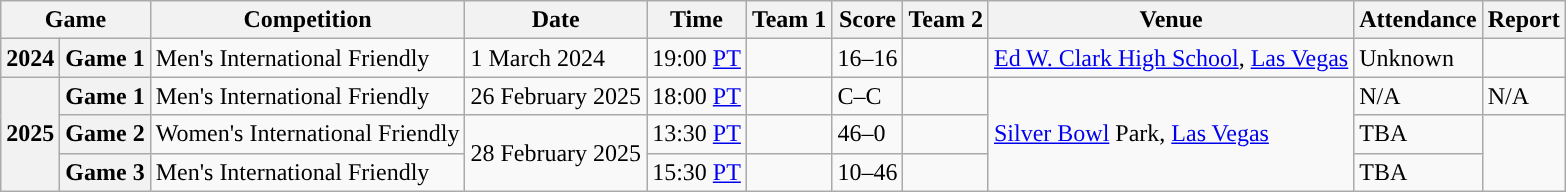<table class="wikitable">
<tr>
<th colspan="2">Game</th>
<th>Competition</th>
<th>Date</th>
<th>Time</th>
<th>Team 1</th>
<th>Score</th>
<th>Team 2</th>
<th>Venue</th>
<th>Attendance</th>
<th>Report</th>
</tr>
<tr>
<th>2024</th>
<th>Game 1</th>
<td>Men's International Friendly</td>
<td>1 March 2024</td>
<td>19:00 <a href='#'>PT</a></td>
<td></td>
<td>16–16</td>
<td></td>
<td><a href='#'>Ed W. Clark High School</a>, <a href='#'>Las Vegas</a></td>
<td>Unknown</td>
<td></td>
</tr>
<tr>
<th rowspan="3">2025</th>
<th>Game 1</th>
<td>Men's International Friendly</td>
<td>26 February 2025</td>
<td>18:00 <a href='#'>PT</a></td>
<td></td>
<td>C–C</td>
<td></td>
<td rowspan="3"><a href='#'>Silver Bowl</a> Park, <a href='#'>Las Vegas</a></td>
<td>N/A</td>
<td>N/A</td>
</tr>
<tr>
<th>Game 2</th>
<td>Women's International Friendly</td>
<td rowspan="2">28 February 2025</td>
<td>13:30 <a href='#'>PT</a></td>
<td></td>
<td>46–0</td>
<td></td>
<td>TBA</td>
<td rowspan="2"></td>
</tr>
<tr>
<th>Game 3</th>
<td>Men's International Friendly</td>
<td>15:30 <a href='#'>PT</a></td>
<td></td>
<td>10–46</td>
<td></td>
<td>TBA</td>
</tr>
</table>
